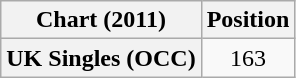<table class="wikitable plainrowheaders">
<tr>
<th>Chart (2011)</th>
<th>Position</th>
</tr>
<tr>
<th scope="row">UK Singles (OCC)</th>
<td style="text-align:center">163</td>
</tr>
</table>
